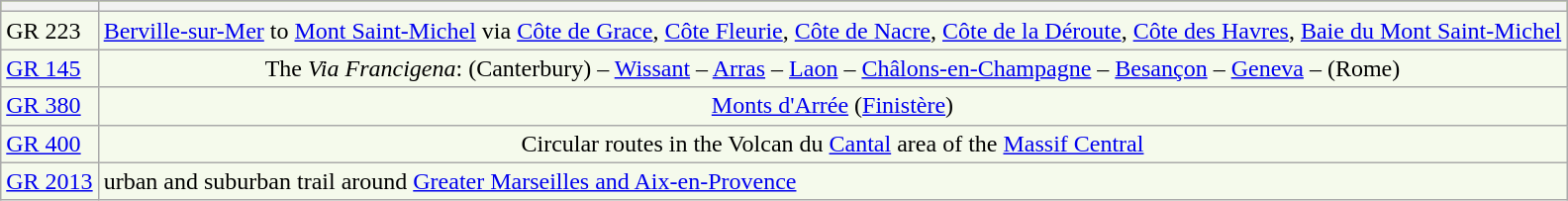<table class="wikitable sortable mw-collapsible" style="background-color:#F5FAEC" frame="box" rules="columns" cellpadding="8" align="center" cellspacing="3">
<tr bgcolor="#92BD3B">
<th><strong></strong></th>
<th><strong></strong></th>
</tr>
<tr>
<td>GR 223</td>
<td align="center"><a href='#'>Berville-sur-Mer</a> to <a href='#'>Mont Saint-Michel</a> via <a href='#'>Côte de Grace</a>, <a href='#'>Côte Fleurie</a>, <a href='#'>Côte de Nacre</a>, <a href='#'>Côte de la Déroute</a>, <a href='#'>Côte des Havres</a>, <a href='#'>Baie du Mont Saint-Michel</a></td>
</tr>
<tr>
<td><a href='#'>GR 145</a></td>
<td align="center">The <em>Via Francigena</em>: (Canterbury) – <a href='#'>Wissant</a> – <a href='#'>Arras</a> – <a href='#'>Laon</a> – <a href='#'>Châlons-en-Champagne</a> – <a href='#'>Besançon</a> – <a href='#'>Geneva</a> – (Rome)</td>
</tr>
<tr>
<td><a href='#'>GR 380</a></td>
<td align="center"><a href='#'>Monts d'Arrée</a> (<a href='#'>Finistère</a>)</td>
</tr>
<tr>
<td><a href='#'>GR 400</a></td>
<td align="center">Circular routes in the Volcan du <a href='#'>Cantal</a> area of the <a href='#'>Massif Central</a></td>
</tr>
<tr>
<td><a href='#'>GR 2013</a></td>
<td>urban and suburban trail around <a href='#'>Greater Marseilles and Aix-en-Provence</a></td>
</tr>
</table>
